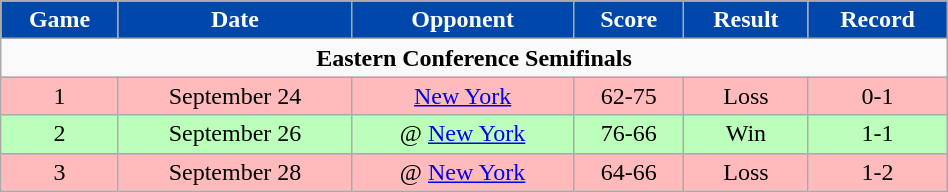<table class="wikitable" width="50%">
<tr align="center" style="background:#0047AB; color:white;">
<td><strong>Game</strong></td>
<td><strong>Date</strong></td>
<td><strong>Opponent</strong></td>
<td><strong>Score</strong></td>
<td><strong>Result</strong></td>
<td><strong>Record</strong></td>
</tr>
<tr>
<td colspan="6" align="center"><strong>Eastern Conference Semifinals</strong></td>
</tr>
<tr align="center" bgcolor="ffbbbb">
<td>1</td>
<td>September 24</td>
<td><a href='#'>New York</a></td>
<td>62-75</td>
<td>Loss</td>
<td>0-1</td>
</tr>
<tr align="center" bgcolor="bbffbb">
<td>2</td>
<td>September 26</td>
<td>@ <a href='#'>New York</a></td>
<td>76-66</td>
<td>Win</td>
<td>1-1</td>
</tr>
<tr align="center" bgcolor="ffbbbb">
<td>3</td>
<td>September 28</td>
<td>@ <a href='#'>New York</a></td>
<td>64-66</td>
<td>Loss</td>
<td>1-2</td>
</tr>
</table>
